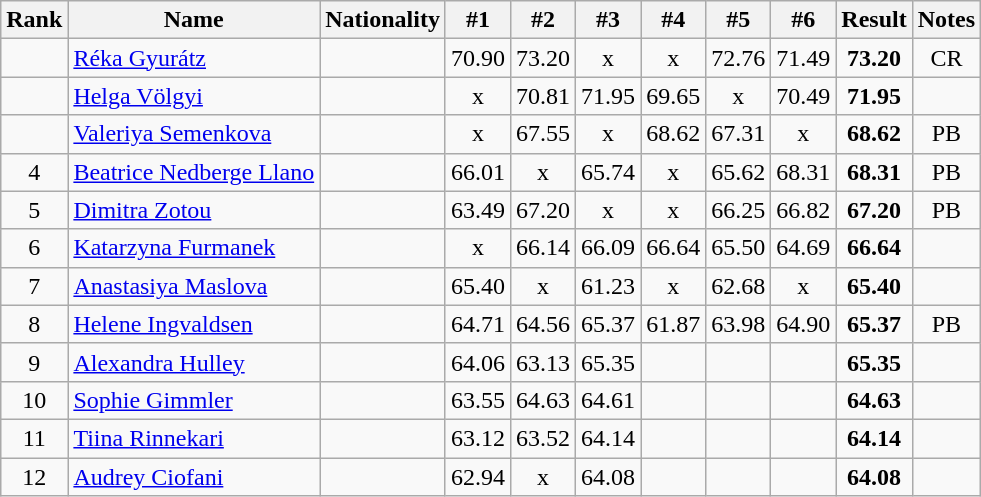<table class="wikitable sortable" style="text-align:center">
<tr>
<th>Rank</th>
<th>Name</th>
<th>Nationality</th>
<th>#1</th>
<th>#2</th>
<th>#3</th>
<th>#4</th>
<th>#5</th>
<th>#6</th>
<th>Result</th>
<th>Notes</th>
</tr>
<tr>
<td></td>
<td align=left><a href='#'>Réka Gyurátz</a></td>
<td align=left></td>
<td>70.90</td>
<td>73.20</td>
<td>x</td>
<td>x</td>
<td>72.76</td>
<td>71.49</td>
<td><strong>73.20</strong></td>
<td>CR</td>
</tr>
<tr>
<td></td>
<td align=left><a href='#'>Helga Völgyi</a></td>
<td align=left></td>
<td>x</td>
<td>70.81</td>
<td>71.95</td>
<td>69.65</td>
<td>x</td>
<td>70.49</td>
<td><strong>71.95</strong></td>
<td></td>
</tr>
<tr>
<td></td>
<td align=left><a href='#'>Valeriya Semenkova</a></td>
<td align=left></td>
<td>x</td>
<td>67.55</td>
<td>x</td>
<td>68.62</td>
<td>67.31</td>
<td>x</td>
<td><strong>68.62</strong></td>
<td>PB</td>
</tr>
<tr>
<td>4</td>
<td align=left><a href='#'>Beatrice Nedberge Llano</a></td>
<td align=left></td>
<td>66.01</td>
<td>x</td>
<td>65.74</td>
<td>x</td>
<td>65.62</td>
<td>68.31</td>
<td><strong>68.31</strong></td>
<td>PB</td>
</tr>
<tr>
<td>5</td>
<td align=left><a href='#'>Dimitra Zotou</a></td>
<td align=left></td>
<td>63.49</td>
<td>67.20</td>
<td>x</td>
<td>x</td>
<td>66.25</td>
<td>66.82</td>
<td><strong>67.20</strong></td>
<td>PB</td>
</tr>
<tr>
<td>6</td>
<td align=left><a href='#'>Katarzyna Furmanek</a></td>
<td align=left></td>
<td>x</td>
<td>66.14</td>
<td>66.09</td>
<td>66.64</td>
<td>65.50</td>
<td>64.69</td>
<td><strong>66.64</strong></td>
<td></td>
</tr>
<tr>
<td>7</td>
<td align=left><a href='#'>Anastasiya Maslova</a></td>
<td align=left></td>
<td>65.40</td>
<td>x</td>
<td>61.23</td>
<td>x</td>
<td>62.68</td>
<td>x</td>
<td><strong>65.40</strong></td>
<td></td>
</tr>
<tr>
<td>8</td>
<td align=left><a href='#'>Helene Ingvaldsen</a></td>
<td align=left></td>
<td>64.71</td>
<td>64.56</td>
<td>65.37</td>
<td>61.87</td>
<td>63.98</td>
<td>64.90</td>
<td><strong>65.37</strong></td>
<td>PB</td>
</tr>
<tr>
<td>9</td>
<td align=left><a href='#'>Alexandra Hulley</a></td>
<td align=left></td>
<td>64.06</td>
<td>63.13</td>
<td>65.35</td>
<td></td>
<td></td>
<td></td>
<td><strong>65.35</strong></td>
<td></td>
</tr>
<tr>
<td>10</td>
<td align=left><a href='#'>Sophie Gimmler</a></td>
<td align=left></td>
<td>63.55</td>
<td>64.63</td>
<td>64.61</td>
<td></td>
<td></td>
<td></td>
<td><strong>64.63</strong></td>
<td></td>
</tr>
<tr>
<td>11</td>
<td align=left><a href='#'>Tiina Rinnekari</a></td>
<td align=left></td>
<td>63.12</td>
<td>63.52</td>
<td>64.14</td>
<td></td>
<td></td>
<td></td>
<td><strong>64.14</strong></td>
<td></td>
</tr>
<tr>
<td>12</td>
<td align=left><a href='#'>Audrey Ciofani</a></td>
<td align=left></td>
<td>62.94</td>
<td>x</td>
<td>64.08</td>
<td></td>
<td></td>
<td></td>
<td><strong>64.08</strong></td>
<td></td>
</tr>
</table>
